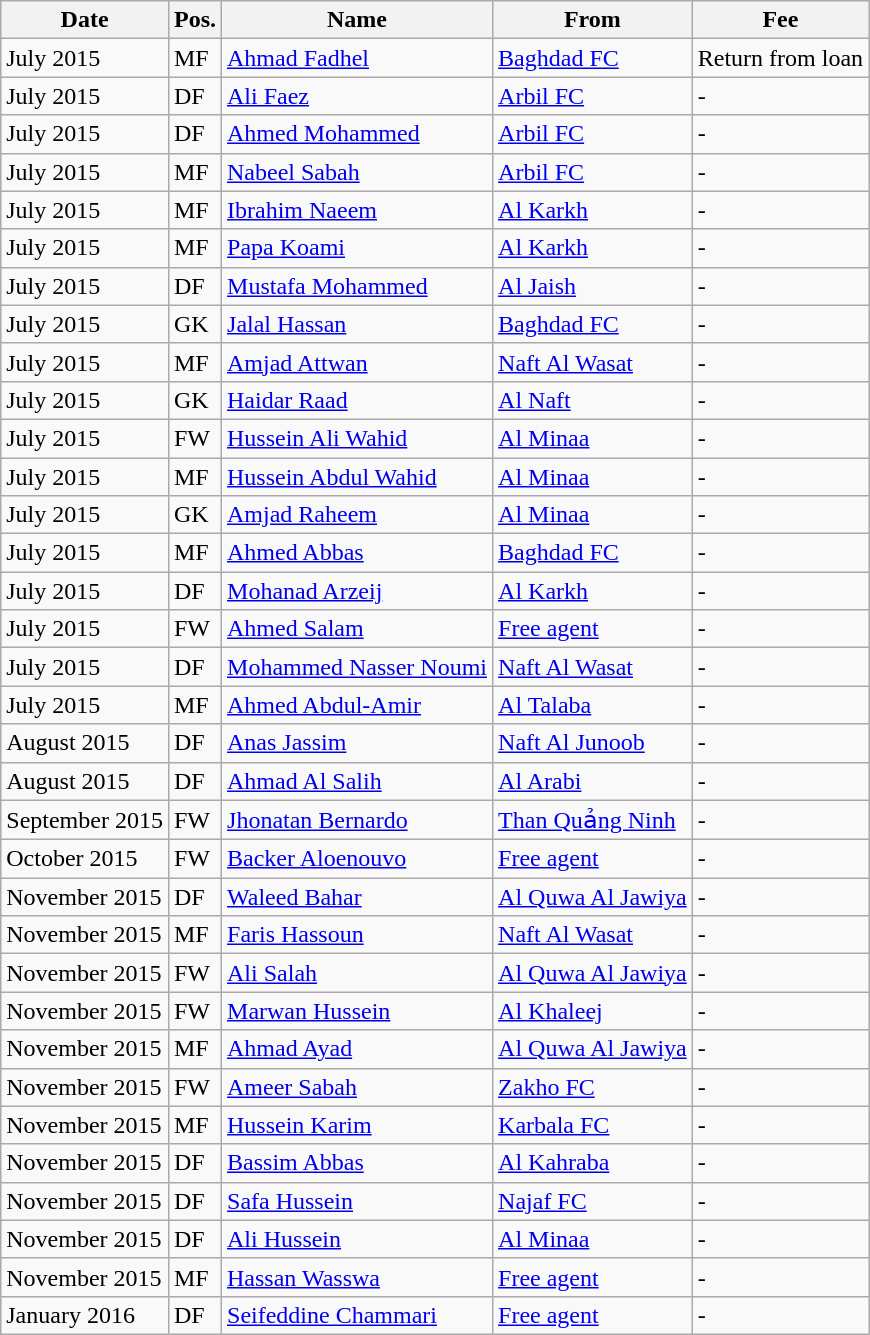<table class="wikitable">
<tr>
<th>Date</th>
<th>Pos.</th>
<th>Name</th>
<th>From</th>
<th>Fee</th>
</tr>
<tr>
<td>July 2015</td>
<td>MF</td>
<td> <a href='#'>Ahmad Fadhel</a></td>
<td> <a href='#'>Baghdad FC</a></td>
<td>Return from loan</td>
</tr>
<tr>
<td>July 2015</td>
<td>DF</td>
<td> <a href='#'>Ali Faez</a></td>
<td> <a href='#'>Arbil FC</a></td>
<td>-</td>
</tr>
<tr>
<td>July 2015</td>
<td>DF</td>
<td> <a href='#'>Ahmed Mohammed</a></td>
<td> <a href='#'>Arbil FC</a></td>
<td>-</td>
</tr>
<tr>
<td>July 2015</td>
<td>MF</td>
<td> <a href='#'>Nabeel Sabah</a></td>
<td> <a href='#'>Arbil FC</a></td>
<td>-</td>
</tr>
<tr>
<td>July 2015</td>
<td>MF</td>
<td> <a href='#'>Ibrahim Naeem</a></td>
<td> <a href='#'>Al Karkh</a></td>
<td>-</td>
</tr>
<tr>
<td>July 2015</td>
<td>MF</td>
<td> <a href='#'>Papa Koami</a></td>
<td> <a href='#'>Al Karkh</a></td>
<td>-</td>
</tr>
<tr>
<td>July 2015</td>
<td>DF</td>
<td> <a href='#'>Mustafa Mohammed</a></td>
<td> <a href='#'>Al Jaish</a></td>
<td>-</td>
</tr>
<tr>
<td>July 2015</td>
<td>GK</td>
<td> <a href='#'>Jalal Hassan</a></td>
<td> <a href='#'>Baghdad FC</a></td>
<td>-</td>
</tr>
<tr>
<td>July 2015</td>
<td>MF</td>
<td> <a href='#'>Amjad Attwan</a></td>
<td> <a href='#'>Naft Al Wasat</a></td>
<td>-</td>
</tr>
<tr>
<td>July 2015</td>
<td>GK</td>
<td> <a href='#'>Haidar Raad</a></td>
<td> <a href='#'>Al Naft</a></td>
<td>-</td>
</tr>
<tr>
<td>July 2015</td>
<td>FW</td>
<td> <a href='#'>Hussein Ali Wahid</a></td>
<td> <a href='#'>Al Minaa</a></td>
<td>-</td>
</tr>
<tr>
<td>July 2015</td>
<td>MF</td>
<td> <a href='#'>Hussein Abdul Wahid</a></td>
<td> <a href='#'>Al Minaa</a></td>
<td>-</td>
</tr>
<tr>
<td>July 2015</td>
<td>GK</td>
<td> <a href='#'>Amjad Raheem</a></td>
<td> <a href='#'>Al Minaa</a></td>
<td>-</td>
</tr>
<tr>
<td>July 2015</td>
<td>MF</td>
<td> <a href='#'>Ahmed Abbas</a></td>
<td> <a href='#'>Baghdad FC</a></td>
<td>-</td>
</tr>
<tr>
<td>July 2015</td>
<td>DF</td>
<td> <a href='#'>Mohanad Arzeij</a></td>
<td> <a href='#'>Al Karkh</a></td>
<td>-</td>
</tr>
<tr>
<td>July 2015</td>
<td>FW</td>
<td> <a href='#'>Ahmed Salam</a></td>
<td><a href='#'>Free agent</a></td>
<td>-</td>
</tr>
<tr>
<td>July 2015</td>
<td>DF</td>
<td> <a href='#'>Mohammed Nasser Noumi</a></td>
<td> <a href='#'>Naft Al Wasat</a></td>
<td>-</td>
</tr>
<tr>
<td>July 2015</td>
<td>MF</td>
<td> <a href='#'>Ahmed Abdul-Amir</a></td>
<td> <a href='#'>Al Talaba</a></td>
<td>-</td>
</tr>
<tr>
<td>August 2015</td>
<td>DF</td>
<td> <a href='#'>Anas Jassim</a></td>
<td> <a href='#'>Naft Al Junoob</a></td>
<td>-</td>
</tr>
<tr>
<td>August 2015</td>
<td>DF</td>
<td> <a href='#'>Ahmad Al Salih</a></td>
<td> <a href='#'>Al Arabi</a></td>
<td>-</td>
</tr>
<tr>
<td>September 2015</td>
<td>FW</td>
<td> <a href='#'>Jhonatan Bernardo</a></td>
<td> <a href='#'>Than Quảng Ninh</a></td>
<td>-</td>
</tr>
<tr>
<td>October 2015</td>
<td>FW</td>
<td> <a href='#'>Backer Aloenouvo</a></td>
<td><a href='#'>Free agent</a></td>
<td>-</td>
</tr>
<tr>
<td>November 2015</td>
<td>DF</td>
<td> <a href='#'>Waleed Bahar</a></td>
<td> <a href='#'>Al Quwa Al Jawiya</a></td>
<td>-</td>
</tr>
<tr>
<td>November 2015</td>
<td>MF</td>
<td> <a href='#'>Faris Hassoun</a></td>
<td> <a href='#'>Naft Al Wasat</a></td>
<td>-</td>
</tr>
<tr>
<td>November 2015</td>
<td>FW</td>
<td> <a href='#'>Ali Salah</a></td>
<td> <a href='#'>Al Quwa Al Jawiya</a></td>
<td>-</td>
</tr>
<tr>
<td>November 2015</td>
<td>FW</td>
<td> <a href='#'>Marwan Hussein</a></td>
<td> <a href='#'>Al Khaleej</a></td>
<td>-</td>
</tr>
<tr>
<td>November 2015</td>
<td>MF</td>
<td> <a href='#'>Ahmad Ayad</a></td>
<td> <a href='#'>Al Quwa Al Jawiya</a></td>
<td>-</td>
</tr>
<tr>
<td>November 2015</td>
<td>FW</td>
<td> <a href='#'>Ameer Sabah</a></td>
<td> <a href='#'>Zakho FC</a></td>
<td>-</td>
</tr>
<tr>
<td>November 2015</td>
<td>MF</td>
<td> <a href='#'>Hussein Karim</a></td>
<td> <a href='#'>Karbala FC</a></td>
<td>-</td>
</tr>
<tr>
<td>November 2015</td>
<td>DF</td>
<td> <a href='#'>Bassim Abbas</a></td>
<td> <a href='#'>Al Kahraba</a></td>
<td>-</td>
</tr>
<tr>
<td>November 2015</td>
<td>DF</td>
<td> <a href='#'>Safa Hussein</a></td>
<td> <a href='#'>Najaf FC</a></td>
<td>-</td>
</tr>
<tr>
<td>November 2015</td>
<td>DF</td>
<td> <a href='#'>Ali Hussein</a></td>
<td> <a href='#'>Al Minaa</a></td>
<td>-</td>
</tr>
<tr>
<td>November 2015</td>
<td>MF</td>
<td> <a href='#'>Hassan Wasswa</a></td>
<td><a href='#'>Free agent</a></td>
<td>-</td>
</tr>
<tr>
<td>January 2016</td>
<td>DF</td>
<td> <a href='#'>Seifeddine Chammari</a></td>
<td><a href='#'>Free agent</a></td>
<td>-</td>
</tr>
</table>
